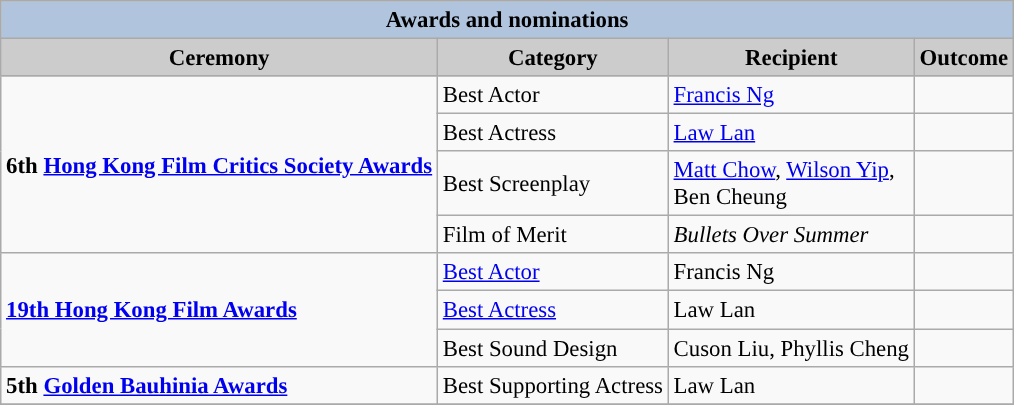<table class="wikitable" style="font-size:95%;" ;>
<tr style="background:#ccc; text-align:center;">
<th colspan="4" style="background: LightSteelBlue;">Awards and nominations</th>
</tr>
<tr style="background:#ccc; text-align:center;">
<th style="background:#ccc">Ceremony</th>
<th style="background:#ccc">Category</th>
<th style="background:#ccc">Recipient</th>
<th style="background:#ccc">Outcome</th>
</tr>
<tr>
<td rowspan=4><strong>6th <a href='#'>Hong Kong Film Critics Society Awards</a></strong></td>
<td>Best Actor</td>
<td><a href='#'>Francis Ng</a></td>
<td></td>
</tr>
<tr>
<td>Best Actress</td>
<td><a href='#'>Law Lan</a></td>
<td></td>
</tr>
<tr>
<td>Best Screenplay</td>
<td><a href='#'>Matt Chow</a>, <a href='#'>Wilson Yip</a>,<br>Ben Cheung</td>
<td></td>
</tr>
<tr>
<td>Film of Merit</td>
<td><em>Bullets Over Summer</em></td>
<td></td>
</tr>
<tr>
<td rowspan=3><strong><a href='#'>19th Hong Kong Film Awards</a></strong> </td>
<td><a href='#'>Best Actor</a></td>
<td>Francis Ng</td>
<td></td>
</tr>
<tr>
<td><a href='#'>Best Actress</a></td>
<td>Law Lan</td>
<td></td>
</tr>
<tr>
<td>Best Sound Design</td>
<td>Cuson Liu, Phyllis Cheng</td>
<td></td>
</tr>
<tr>
<td><strong>5th <a href='#'>Golden Bauhinia Awards</a></strong></td>
<td>Best Supporting Actress</td>
<td>Law Lan</td>
<td></td>
</tr>
<tr>
</tr>
</table>
